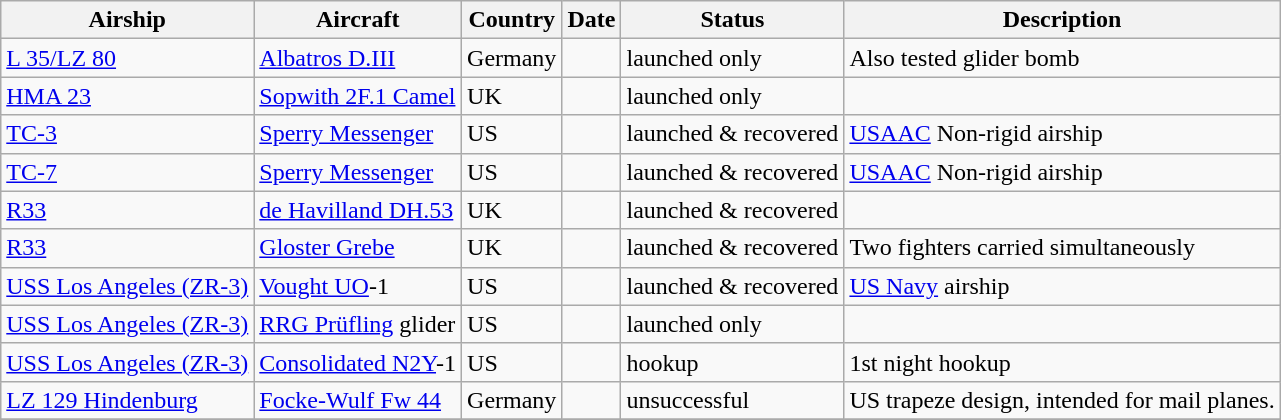<table class="wikitable sortable">
<tr>
<th>Airship</th>
<th>Aircraft</th>
<th>Country</th>
<th>Date</th>
<th>Status</th>
<th>Description</th>
</tr>
<tr>
<td><a href='#'>L 35/LZ 80</a></td>
<td><a href='#'>Albatros D.III</a></td>
<td>Germany</td>
<td></td>
<td>launched only</td>
<td>Also tested glider bomb</td>
</tr>
<tr>
<td><a href='#'>HMA 23</a></td>
<td><a href='#'>Sopwith 2F.1 Camel</a></td>
<td>UK</td>
<td></td>
<td>launched only</td>
<td></td>
</tr>
<tr>
<td><a href='#'>TC-3</a></td>
<td><a href='#'>Sperry Messenger</a></td>
<td>US</td>
<td></td>
<td>launched & recovered</td>
<td><a href='#'>USAAC</a> Non-rigid airship</td>
</tr>
<tr>
<td><a href='#'>TC-7</a></td>
<td><a href='#'>Sperry Messenger</a></td>
<td>US</td>
<td></td>
<td>launched & recovered</td>
<td><a href='#'>USAAC</a> Non-rigid airship</td>
</tr>
<tr>
<td><a href='#'>R33</a></td>
<td><a href='#'>de Havilland DH.53</a></td>
<td>UK</td>
<td></td>
<td>launched & recovered</td>
<td></td>
</tr>
<tr>
<td><a href='#'>R33</a></td>
<td><a href='#'>Gloster Grebe</a></td>
<td>UK</td>
<td></td>
<td>launched & recovered</td>
<td>Two fighters carried simultaneously</td>
</tr>
<tr>
<td><a href='#'>USS Los Angeles (ZR-3)</a></td>
<td><a href='#'>Vought UO</a>-1</td>
<td>US</td>
<td></td>
<td>launched & recovered</td>
<td><a href='#'>US Navy</a> airship</td>
</tr>
<tr>
<td><a href='#'>USS Los Angeles (ZR-3)</a></td>
<td><a href='#'>RRG Prüfling</a> glider</td>
<td>US</td>
<td></td>
<td>launched only</td>
<td></td>
</tr>
<tr>
<td><a href='#'>USS Los Angeles (ZR-3)</a></td>
<td><a href='#'>Consolidated N2Y</a>-1</td>
<td>US</td>
<td></td>
<td>hookup</td>
<td>1st night hookup</td>
</tr>
<tr>
<td><a href='#'>LZ 129 Hindenburg</a></td>
<td><a href='#'>Focke-Wulf Fw 44</a></td>
<td>Germany</td>
<td></td>
<td>unsuccessful</td>
<td>US trapeze design, intended for mail planes.</td>
</tr>
<tr>
</tr>
</table>
